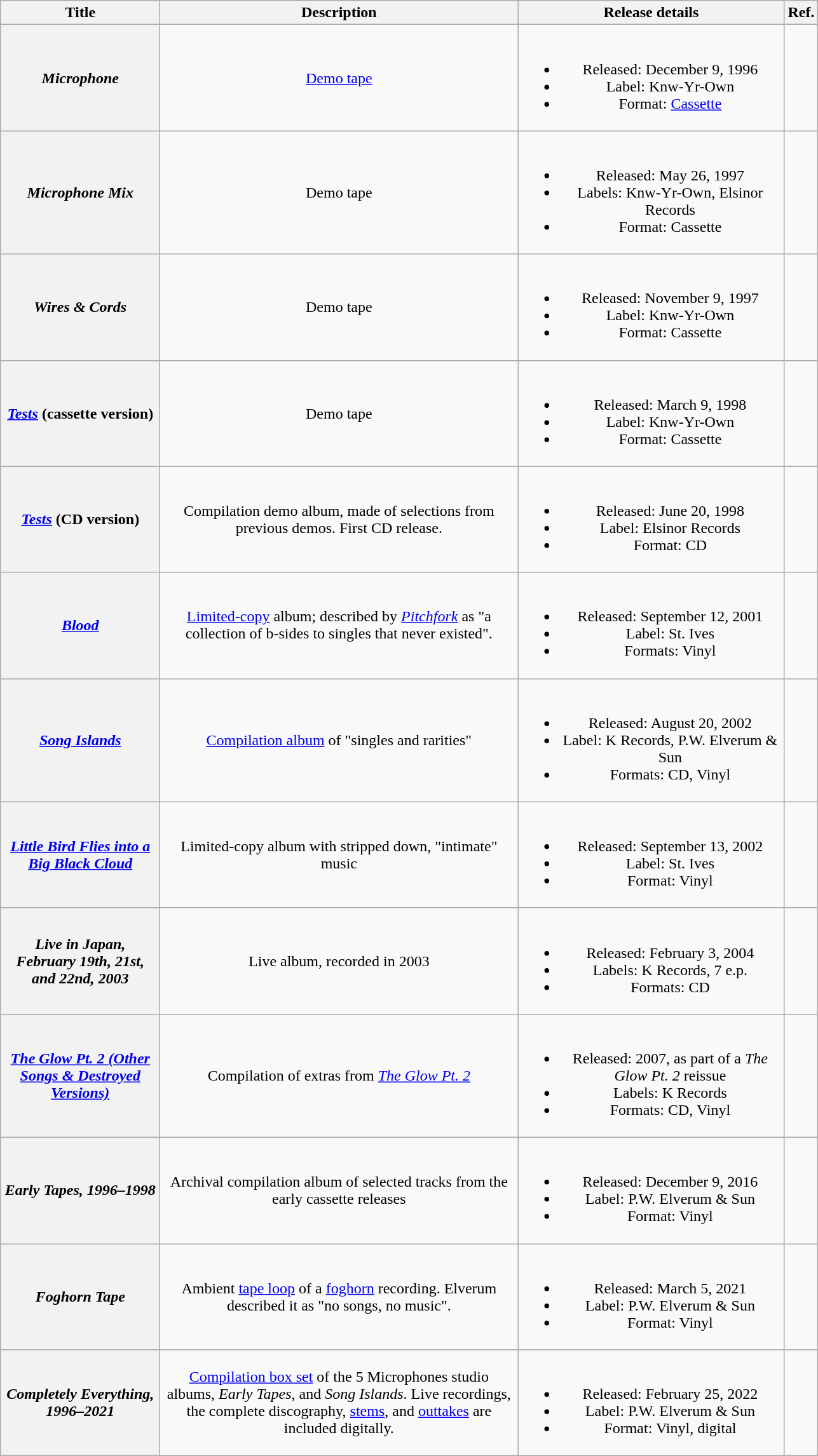<table class="wikitable plainrowheaders" style="text-align:center">
<tr>
<th scope="col" style="width:10em;">Title</th>
<th scope="col" style="width:23em;">Description</th>
<th scope="col" style="width:17em;">Release details</th>
<th scope="col">Ref.</th>
</tr>
<tr>
<th scope="row"><em>Microphone</em></th>
<td><a href='#'>Demo tape</a></td>
<td><br><ul><li>Released: December 9, 1996</li><li>Label: Knw-Yr-Own</li><li>Format: <a href='#'>Cassette</a></li></ul></td>
<td></td>
</tr>
<tr>
<th scope="row"><em>Microphone Mix</em></th>
<td>Demo tape</td>
<td><br><ul><li>Released: May 26, 1997</li><li>Labels: Knw-Yr-Own, Elsinor Records</li><li>Format: Cassette</li></ul></td>
<td></td>
</tr>
<tr>
<th scope="row"><em>Wires & Cords</em></th>
<td>Demo tape</td>
<td><br><ul><li>Released: November 9, 1997</li><li>Label: Knw-Yr-Own</li><li>Format: Cassette</li></ul></td>
<td></td>
</tr>
<tr>
<th scope="row"><em><a href='#'>Tests</a></em> (cassette version)</th>
<td>Demo tape</td>
<td><br><ul><li>Released: March 9, 1998</li><li>Label: Knw-Yr-Own</li><li>Format: Cassette</li></ul></td>
<td></td>
</tr>
<tr>
<th scope="row"><em><a href='#'>Tests</a></em> (CD version)</th>
<td>Compilation demo album, made of selections from previous demos. First CD release.</td>
<td><br><ul><li>Released: June 20, 1998</li><li>Label: Elsinor Records</li><li>Format: CD</li></ul></td>
<td></td>
</tr>
<tr>
<th scope="row"><em><a href='#'>Blood</a></em></th>
<td><a href='#'>Limited-copy</a> album; described by <a href='#'><em>Pitchfork</em></a> as "a collection of b-sides to singles that never existed".</td>
<td><br><ul><li>Released: September 12, 2001</li><li>Label: St. Ives</li><li>Formats: Vinyl</li></ul></td>
<td></td>
</tr>
<tr>
<th scope="row"><em><a href='#'>Song Islands</a></em></th>
<td><a href='#'>Compilation album</a> of "singles and rarities"</td>
<td><br><ul><li>Released: August 20, 2002</li><li>Label: K Records, P.W. Elverum & Sun</li><li>Formats: CD, Vinyl</li></ul></td>
<td></td>
</tr>
<tr>
<th scope="row"><em><a href='#'>Little Bird Flies into a Big Black Cloud</a></em></th>
<td>Limited-copy album with stripped down, "intimate" music</td>
<td><br><ul><li>Released: September 13, 2002</li><li>Label: St. Ives</li><li>Format: Vinyl</li></ul></td>
<td></td>
</tr>
<tr>
<th scope="row"><em>Live in Japan, February 19th, 21st, and 22nd, 2003</em></th>
<td>Live album, recorded in 2003</td>
<td><br><ul><li>Released: February 3, 2004</li><li>Labels: K Records, 7 e.p.</li><li>Formats: CD</li></ul></td>
<td></td>
</tr>
<tr>
<th scope="row"><em><a href='#'>The Glow Pt. 2 (Other Songs & Destroyed Versions)</a></em></th>
<td>Compilation of extras from <em><a href='#'>The Glow Pt. 2</a></em></td>
<td><br><ul><li>Released: 2007, as part of a <em>The Glow Pt. 2</em> reissue</li><li>Labels: K Records</li><li>Formats: CD, Vinyl</li></ul></td>
<td></td>
</tr>
<tr>
<th scope="row"><em>Early Tapes, 1996–1998</em></th>
<td>Archival compilation album of selected tracks from the early cassette releases</td>
<td><br><ul><li>Released: December 9, 2016</li><li>Label: P.W. Elverum & Sun</li><li>Format: Vinyl</li></ul></td>
<td></td>
</tr>
<tr>
<th scope="row"><em>Foghorn Tape</em></th>
<td>Ambient <a href='#'>tape loop</a> of a <a href='#'>foghorn</a> recording. Elverum described it as "no songs, no music".</td>
<td><br><ul><li>Released: March 5, 2021</li><li>Label: P.W. Elverum & Sun</li><li>Format: Vinyl</li></ul></td>
<td></td>
</tr>
<tr>
<th scope="row"><em>Completely Everything, 1996–2021</em></th>
<td><a href='#'>Compilation box set</a> of the 5 Microphones studio albums, <em>Early Tapes</em>, and <em>Song Islands</em>. Live recordings, the complete discography, <a href='#'>stems</a>, and <a href='#'>outtakes</a> are included digitally.</td>
<td><br><ul><li>Released: February 25, 2022</li><li>Label: P.W. Elverum & Sun</li><li>Format: Vinyl, digital</li></ul></td>
<td></td>
</tr>
</table>
